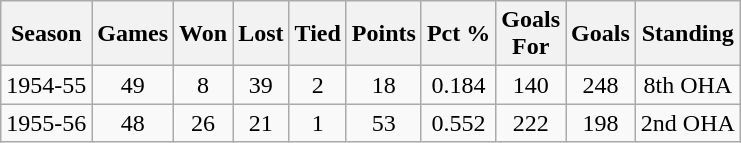<table class="wikitable">
<tr>
<th>Season</th>
<th>Games</th>
<th>Won</th>
<th>Lost</th>
<th>Tied</th>
<th>Points</th>
<th>Pct %</th>
<th>Goals<br>For</th>
<th>Goals<br></th>
<th>Standing</th>
</tr>
<tr align="center">
<td>1954-55</td>
<td>49</td>
<td>8</td>
<td>39</td>
<td>2</td>
<td>18</td>
<td>0.184</td>
<td>140</td>
<td>248</td>
<td>8th OHA</td>
</tr>
<tr align="center">
<td>1955-56</td>
<td>48</td>
<td>26</td>
<td>21</td>
<td>1</td>
<td>53</td>
<td>0.552</td>
<td>222</td>
<td>198</td>
<td>2nd OHA</td>
</tr>
</table>
